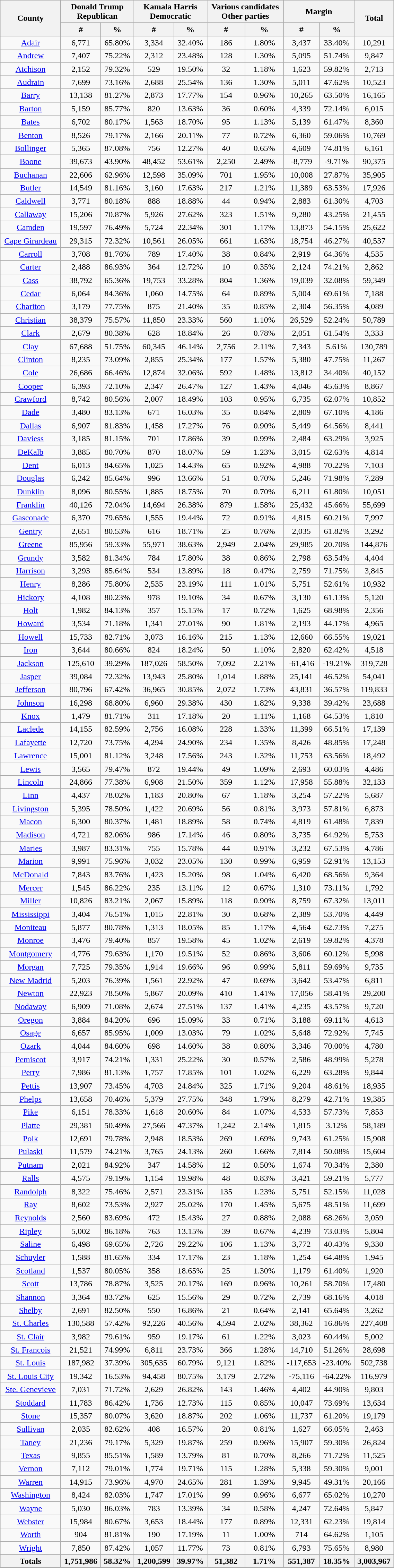<table width="60%" class="wikitable sortable">
<tr>
<th rowspan="2">County</th>
<th colspan="2">Donald Trump<br>Republican</th>
<th colspan="2">Kamala Harris<br>Democratic</th>
<th colspan="2">Various candidates<br>Other parties</th>
<th colspan="2">Margin</th>
<th rowspan="2">Total</th>
</tr>
<tr>
<th style="text-align:center;" data-sort-type="number">#</th>
<th style="text-align:center;" data-sort-type="number">%</th>
<th style="text-align:center;" data-sort-type="number">#</th>
<th style="text-align:center;" data-sort-type="number">%</th>
<th style="text-align:center;" data-sort-type="number">#</th>
<th style="text-align:center;" data-sort-type="number">%</th>
<th style="text-align:center;" data-sort-type="number">#</th>
<th style="text-align:center;" data-sort-type="number">%</th>
</tr>
<tr style="text-align:center;">
<td><a href='#'>Adair</a></td>
<td>6,771</td>
<td>65.80%</td>
<td>3,334</td>
<td>32.40%</td>
<td>186</td>
<td>1.80%</td>
<td>3,437</td>
<td>33.40%</td>
<td>10,291</td>
</tr>
<tr style="text-align:center;">
<td><a href='#'>Andrew</a></td>
<td>7,407</td>
<td>75.22%</td>
<td>2,312</td>
<td>23.48%</td>
<td>128</td>
<td>1.30%</td>
<td>5,095</td>
<td>51.74%</td>
<td>9,847</td>
</tr>
<tr style="text-align:center;">
<td><a href='#'>Atchison</a></td>
<td>2,152</td>
<td>79.32%</td>
<td>529</td>
<td>19.50%</td>
<td>32</td>
<td>1.18%</td>
<td>1,623</td>
<td>59.82%</td>
<td>2,713</td>
</tr>
<tr style="text-align:center;">
<td><a href='#'>Audrain</a></td>
<td>7,699</td>
<td>73.16%</td>
<td>2,688</td>
<td>25.54%</td>
<td>136</td>
<td>1.30%</td>
<td>5,011</td>
<td>47.62%</td>
<td>10,523</td>
</tr>
<tr style="text-align:center;">
<td><a href='#'>Barry</a></td>
<td>13,138</td>
<td>81.27%</td>
<td>2,873</td>
<td>17.77%</td>
<td>154</td>
<td>0.96%</td>
<td>10,265</td>
<td>63.50%</td>
<td>16,165</td>
</tr>
<tr style="text-align:center;">
<td><a href='#'>Barton</a></td>
<td>5,159</td>
<td>85.77%</td>
<td>820</td>
<td>13.63%</td>
<td>36</td>
<td>0.60%</td>
<td>4,339</td>
<td>72.14%</td>
<td>6,015</td>
</tr>
<tr style="text-align:center;">
<td><a href='#'>Bates</a></td>
<td>6,702</td>
<td>80.17%</td>
<td>1,563</td>
<td>18.70%</td>
<td>95</td>
<td>1.13%</td>
<td>5,139</td>
<td>61.47%</td>
<td>8,360</td>
</tr>
<tr style="text-align:center;">
<td><a href='#'>Benton</a></td>
<td>8,526</td>
<td>79.17%</td>
<td>2,166</td>
<td>20.11%</td>
<td>77</td>
<td>0.72%</td>
<td>6,360</td>
<td>59.06%</td>
<td>10,769</td>
</tr>
<tr style="text-align:center;">
<td><a href='#'>Bollinger</a></td>
<td>5,365</td>
<td>87.08%</td>
<td>756</td>
<td>12.27%</td>
<td>40</td>
<td>0.65%</td>
<td>4,609</td>
<td>74.81%</td>
<td>6,161</td>
</tr>
<tr style="text-align:center;">
<td><a href='#'>Boone</a></td>
<td>39,673</td>
<td>43.90%</td>
<td>48,452</td>
<td>53.61%</td>
<td>2,250</td>
<td>2.49%</td>
<td>-8,779</td>
<td>-9.71%</td>
<td>90,375</td>
</tr>
<tr style="text-align:center;">
<td><a href='#'>Buchanan</a></td>
<td>22,606</td>
<td>62.96%</td>
<td>12,598</td>
<td>35.09%</td>
<td>701</td>
<td>1.95%</td>
<td>10,008</td>
<td>27.87%</td>
<td>35,905</td>
</tr>
<tr style="text-align:center;">
<td><a href='#'>Butler</a></td>
<td>14,549</td>
<td>81.16%</td>
<td>3,160</td>
<td>17.63%</td>
<td>217</td>
<td>1.21%</td>
<td>11,389</td>
<td>63.53%</td>
<td>17,926</td>
</tr>
<tr style="text-align:center;">
<td><a href='#'>Caldwell</a></td>
<td>3,771</td>
<td>80.18%</td>
<td>888</td>
<td>18.88%</td>
<td>44</td>
<td>0.94%</td>
<td>2,883</td>
<td>61.30%</td>
<td>4,703</td>
</tr>
<tr style="text-align:center;">
<td><a href='#'>Callaway</a></td>
<td>15,206</td>
<td>70.87%</td>
<td>5,926</td>
<td>27.62%</td>
<td>323</td>
<td>1.51%</td>
<td>9,280</td>
<td>43.25%</td>
<td>21,455</td>
</tr>
<tr style="text-align:center;">
<td><a href='#'>Camden</a></td>
<td>19,597</td>
<td>76.49%</td>
<td>5,724</td>
<td>22.34%</td>
<td>301</td>
<td>1.17%</td>
<td>13,873</td>
<td>54.15%</td>
<td>25,622</td>
</tr>
<tr style="text-align:center;">
<td><a href='#'>Cape Girardeau</a></td>
<td>29,315</td>
<td>72.32%</td>
<td>10,561</td>
<td>26.05%</td>
<td>661</td>
<td>1.63%</td>
<td>18,754</td>
<td>46.27%</td>
<td>40,537</td>
</tr>
<tr style="text-align:center;">
<td><a href='#'>Carroll</a></td>
<td>3,708</td>
<td>81.76%</td>
<td>789</td>
<td>17.40%</td>
<td>38</td>
<td>0.84%</td>
<td>2,919</td>
<td>64.36%</td>
<td>4,535</td>
</tr>
<tr style="text-align:center;">
<td><a href='#'>Carter</a></td>
<td>2,488</td>
<td>86.93%</td>
<td>364</td>
<td>12.72%</td>
<td>10</td>
<td>0.35%</td>
<td>2,124</td>
<td>74.21%</td>
<td>2,862</td>
</tr>
<tr style="text-align:center;">
<td><a href='#'>Cass</a></td>
<td>38,792</td>
<td>65.36%</td>
<td>19,753</td>
<td>33.28%</td>
<td>804</td>
<td>1.36%</td>
<td>19,039</td>
<td>32.08%</td>
<td>59,349</td>
</tr>
<tr style="text-align:center;">
<td><a href='#'>Cedar</a></td>
<td>6,064</td>
<td>84.36%</td>
<td>1,060</td>
<td>14.75%</td>
<td>64</td>
<td>0.89%</td>
<td>5,004</td>
<td>69.61%</td>
<td>7,188</td>
</tr>
<tr style="text-align:center;">
<td><a href='#'>Chariton</a></td>
<td>3,179</td>
<td>77.75%</td>
<td>875</td>
<td>21.40%</td>
<td>35</td>
<td>0.85%</td>
<td>2,304</td>
<td>56.35%</td>
<td>4,089</td>
</tr>
<tr style="text-align:center;">
<td><a href='#'>Christian</a></td>
<td>38,379</td>
<td>75.57%</td>
<td>11,850</td>
<td>23.33%</td>
<td>560</td>
<td>1.10%</td>
<td>26,529</td>
<td>52.24%</td>
<td>50,789</td>
</tr>
<tr style="text-align:center;">
<td><a href='#'>Clark</a></td>
<td>2,679</td>
<td>80.38%</td>
<td>628</td>
<td>18.84%</td>
<td>26</td>
<td>0.78%</td>
<td>2,051</td>
<td>61.54%</td>
<td>3,333</td>
</tr>
<tr style="text-align:center;">
<td><a href='#'>Clay</a></td>
<td>67,688</td>
<td>51.75%</td>
<td>60,345</td>
<td>46.14%</td>
<td>2,756</td>
<td>2.11%</td>
<td>7,343</td>
<td>5.61%</td>
<td>130,789</td>
</tr>
<tr style="text-align:center;">
<td><a href='#'>Clinton</a></td>
<td>8,235</td>
<td>73.09%</td>
<td>2,855</td>
<td>25.34%</td>
<td>177</td>
<td>1.57%</td>
<td>5,380</td>
<td>47.75%</td>
<td>11,267</td>
</tr>
<tr style="text-align:center;">
<td><a href='#'>Cole</a></td>
<td>26,686</td>
<td>66.46%</td>
<td>12,874</td>
<td>32.06%</td>
<td>592</td>
<td>1.48%</td>
<td>13,812</td>
<td>34.40%</td>
<td>40,152</td>
</tr>
<tr style="text-align:center;">
<td><a href='#'>Cooper</a></td>
<td>6,393</td>
<td>72.10%</td>
<td>2,347</td>
<td>26.47%</td>
<td>127</td>
<td>1.43%</td>
<td>4,046</td>
<td>45.63%</td>
<td>8,867</td>
</tr>
<tr style="text-align:center;">
<td><a href='#'>Crawford</a></td>
<td>8,742</td>
<td>80.56%</td>
<td>2,007</td>
<td>18.49%</td>
<td>103</td>
<td>0.95%</td>
<td>6,735</td>
<td>62.07%</td>
<td>10,852</td>
</tr>
<tr style="text-align:center;">
<td><a href='#'>Dade</a></td>
<td>3,480</td>
<td>83.13%</td>
<td>671</td>
<td>16.03%</td>
<td>35</td>
<td>0.84%</td>
<td>2,809</td>
<td>67.10%</td>
<td>4,186</td>
</tr>
<tr style="text-align:center;">
<td><a href='#'>Dallas</a></td>
<td>6,907</td>
<td>81.83%</td>
<td>1,458</td>
<td>17.27%</td>
<td>76</td>
<td>0.90%</td>
<td>5,449</td>
<td>64.56%</td>
<td>8,441</td>
</tr>
<tr style="text-align:center;">
<td><a href='#'>Daviess</a></td>
<td>3,185</td>
<td>81.15%</td>
<td>701</td>
<td>17.86%</td>
<td>39</td>
<td>0.99%</td>
<td>2,484</td>
<td>63.29%</td>
<td>3,925</td>
</tr>
<tr style="text-align:center;">
<td><a href='#'>DeKalb</a></td>
<td>3,885</td>
<td>80.70%</td>
<td>870</td>
<td>18.07%</td>
<td>59</td>
<td>1.23%</td>
<td>3,015</td>
<td>62.63%</td>
<td>4,814</td>
</tr>
<tr style="text-align:center;">
<td><a href='#'>Dent</a></td>
<td>6,013</td>
<td>84.65%</td>
<td>1,025</td>
<td>14.43%</td>
<td>65</td>
<td>0.92%</td>
<td>4,988</td>
<td>70.22%</td>
<td>7,103</td>
</tr>
<tr style="text-align:center;">
<td><a href='#'>Douglas</a></td>
<td>6,242</td>
<td>85.64%</td>
<td>996</td>
<td>13.66%</td>
<td>51</td>
<td>0.70%</td>
<td>5,246</td>
<td>71.98%</td>
<td>7,289</td>
</tr>
<tr style="text-align:center;">
<td><a href='#'>Dunklin</a></td>
<td>8,096</td>
<td>80.55%</td>
<td>1,885</td>
<td>18.75%</td>
<td>70</td>
<td>0.70%</td>
<td>6,211</td>
<td>61.80%</td>
<td>10,051</td>
</tr>
<tr style="text-align:center;">
<td><a href='#'>Franklin</a></td>
<td>40,126</td>
<td>72.04%</td>
<td>14,694</td>
<td>26.38%</td>
<td>879</td>
<td>1.58%</td>
<td>25,432</td>
<td>45.66%</td>
<td>55,699</td>
</tr>
<tr style="text-align:center;">
<td><a href='#'>Gasconade</a></td>
<td>6,370</td>
<td>79.65%</td>
<td>1,555</td>
<td>19.44%</td>
<td>72</td>
<td>0.91%</td>
<td>4,815</td>
<td>60.21%</td>
<td>7,997</td>
</tr>
<tr style="text-align:center;">
<td><a href='#'>Gentry</a></td>
<td>2,651</td>
<td>80.53%</td>
<td>616</td>
<td>18.71%</td>
<td>25</td>
<td>0.76%</td>
<td>2,035</td>
<td>61.82%</td>
<td>3,292</td>
</tr>
<tr style="text-align:center;">
<td><a href='#'>Greene</a></td>
<td>85,956</td>
<td>59.33%</td>
<td>55,971</td>
<td>38.63%</td>
<td>2,949</td>
<td>2.04%</td>
<td>29,985</td>
<td>20.70%</td>
<td>144,876</td>
</tr>
<tr style="text-align:center;">
<td><a href='#'>Grundy</a></td>
<td>3,582</td>
<td>81.34%</td>
<td>784</td>
<td>17.80%</td>
<td>38</td>
<td>0.86%</td>
<td>2,798</td>
<td>63.54%</td>
<td>4,404</td>
</tr>
<tr style="text-align:center;">
<td><a href='#'>Harrison</a></td>
<td>3,293</td>
<td>85.64%</td>
<td>534</td>
<td>13.89%</td>
<td>18</td>
<td>0.47%</td>
<td>2,759</td>
<td>71.75%</td>
<td>3,845</td>
</tr>
<tr style="text-align:center;">
<td><a href='#'>Henry</a></td>
<td>8,286</td>
<td>75.80%</td>
<td>2,535</td>
<td>23.19%</td>
<td>111</td>
<td>1.01%</td>
<td>5,751</td>
<td>52.61%</td>
<td>10,932</td>
</tr>
<tr style="text-align:center;">
<td><a href='#'>Hickory</a></td>
<td>4,108</td>
<td>80.23%</td>
<td>978</td>
<td>19.10%</td>
<td>34</td>
<td>0.67%</td>
<td>3,130</td>
<td>61.13%</td>
<td>5,120</td>
</tr>
<tr style="text-align:center;">
<td><a href='#'>Holt</a></td>
<td>1,982</td>
<td>84.13%</td>
<td>357</td>
<td>15.15%</td>
<td>17</td>
<td>0.72%</td>
<td>1,625</td>
<td>68.98%</td>
<td>2,356</td>
</tr>
<tr style="text-align:center;">
<td><a href='#'>Howard</a></td>
<td>3,534</td>
<td>71.18%</td>
<td>1,341</td>
<td>27.01%</td>
<td>90</td>
<td>1.81%</td>
<td>2,193</td>
<td>44.17%</td>
<td>4,965</td>
</tr>
<tr style="text-align:center;">
<td><a href='#'>Howell</a></td>
<td>15,733</td>
<td>82.71%</td>
<td>3,073</td>
<td>16.16%</td>
<td>215</td>
<td>1.13%</td>
<td>12,660</td>
<td>66.55%</td>
<td>19,021</td>
</tr>
<tr style="text-align:center;">
<td><a href='#'>Iron</a></td>
<td>3,644</td>
<td>80.66%</td>
<td>824</td>
<td>18.24%</td>
<td>50</td>
<td>1.10%</td>
<td>2,820</td>
<td>62.42%</td>
<td>4,518</td>
</tr>
<tr style="text-align:center;">
<td><a href='#'>Jackson</a></td>
<td>125,610</td>
<td>39.29%</td>
<td>187,026</td>
<td>58.50%</td>
<td>7,092</td>
<td>2.21%</td>
<td>-61,416</td>
<td>-19.21%</td>
<td>319,728</td>
</tr>
<tr style="text-align:center;">
<td><a href='#'>Jasper</a></td>
<td>39,084</td>
<td>72.32%</td>
<td>13,943</td>
<td>25.80%</td>
<td>1,014</td>
<td>1.88%</td>
<td>25,141</td>
<td>46.52%</td>
<td>54,041</td>
</tr>
<tr style="text-align:center;">
<td><a href='#'>Jefferson</a></td>
<td>80,796</td>
<td>67.42%</td>
<td>36,965</td>
<td>30.85%</td>
<td>2,072</td>
<td>1.73%</td>
<td>43,831</td>
<td>36.57%</td>
<td>119,833</td>
</tr>
<tr style="text-align:center;">
<td><a href='#'>Johnson</a></td>
<td>16,298</td>
<td>68.80%</td>
<td>6,960</td>
<td>29.38%</td>
<td>430</td>
<td>1.82%</td>
<td>9,338</td>
<td>39.42%</td>
<td>23,688</td>
</tr>
<tr style="text-align:center;">
<td><a href='#'>Knox</a></td>
<td>1,479</td>
<td>81.71%</td>
<td>311</td>
<td>17.18%</td>
<td>20</td>
<td>1.11%</td>
<td>1,168</td>
<td>64.53%</td>
<td>1,810</td>
</tr>
<tr style="text-align:center;">
<td><a href='#'>Laclede</a></td>
<td>14,155</td>
<td>82.59%</td>
<td>2,756</td>
<td>16.08%</td>
<td>228</td>
<td>1.33%</td>
<td>11,399</td>
<td>66.51%</td>
<td>17,139</td>
</tr>
<tr style="text-align:center;">
<td><a href='#'>Lafayette</a></td>
<td>12,720</td>
<td>73.75%</td>
<td>4,294</td>
<td>24.90%</td>
<td>234</td>
<td>1.35%</td>
<td>8,426</td>
<td>48.85%</td>
<td>17,248</td>
</tr>
<tr style="text-align:center;">
<td><a href='#'>Lawrence</a></td>
<td>15,001</td>
<td>81.12%</td>
<td>3,248</td>
<td>17.56%</td>
<td>243</td>
<td>1.32%</td>
<td>11,753</td>
<td>63.56%</td>
<td>18,492</td>
</tr>
<tr style="text-align:center;">
<td><a href='#'>Lewis</a></td>
<td>3,565</td>
<td>79.47%</td>
<td>872</td>
<td>19.44%</td>
<td>49</td>
<td>1.09%</td>
<td>2,693</td>
<td>60.03%</td>
<td>4,486</td>
</tr>
<tr style="text-align:center;">
<td><a href='#'>Lincoln</a></td>
<td>24,866</td>
<td>77.38%</td>
<td>6,908</td>
<td>21.50%</td>
<td>359</td>
<td>1.12%</td>
<td>17,958</td>
<td>55.88%</td>
<td>32,133</td>
</tr>
<tr style="text-align:center;">
<td><a href='#'>Linn</a></td>
<td>4,437</td>
<td>78.02%</td>
<td>1,183</td>
<td>20.80%</td>
<td>67</td>
<td>1.18%</td>
<td>3,254</td>
<td>57.22%</td>
<td>5,687</td>
</tr>
<tr style="text-align:center;">
<td><a href='#'>Livingston</a></td>
<td>5,395</td>
<td>78.50%</td>
<td>1,422</td>
<td>20.69%</td>
<td>56</td>
<td>0.81%</td>
<td>3,973</td>
<td>57.81%</td>
<td>6,873</td>
</tr>
<tr style="text-align:center;">
<td><a href='#'>Macon</a></td>
<td>6,300</td>
<td>80.37%</td>
<td>1,481</td>
<td>18.89%</td>
<td>58</td>
<td>0.74%</td>
<td>4,819</td>
<td>61.48%</td>
<td>7,839</td>
</tr>
<tr style="text-align:center;">
<td><a href='#'>Madison</a></td>
<td>4,721</td>
<td>82.06%</td>
<td>986</td>
<td>17.14%</td>
<td>46</td>
<td>0.80%</td>
<td>3,735</td>
<td>64.92%</td>
<td>5,753</td>
</tr>
<tr style="text-align:center;">
<td><a href='#'>Maries</a></td>
<td>3,987</td>
<td>83.31%</td>
<td>755</td>
<td>15.78%</td>
<td>44</td>
<td>0.91%</td>
<td>3,232</td>
<td>67.53%</td>
<td>4,786</td>
</tr>
<tr style="text-align:center;">
<td><a href='#'>Marion</a></td>
<td>9,991</td>
<td>75.96%</td>
<td>3,032</td>
<td>23.05%</td>
<td>130</td>
<td>0.99%</td>
<td>6,959</td>
<td>52.91%</td>
<td>13,153</td>
</tr>
<tr style="text-align:center;">
<td><a href='#'>McDonald</a></td>
<td>7,843</td>
<td>83.76%</td>
<td>1,423</td>
<td>15.20%</td>
<td>98</td>
<td>1.04%</td>
<td>6,420</td>
<td>68.56%</td>
<td>9,364</td>
</tr>
<tr style="text-align:center;">
<td><a href='#'>Mercer</a></td>
<td>1,545</td>
<td>86.22%</td>
<td>235</td>
<td>13.11%</td>
<td>12</td>
<td>0.67%</td>
<td>1,310</td>
<td>73.11%</td>
<td>1,792</td>
</tr>
<tr style="text-align:center;">
<td><a href='#'>Miller</a></td>
<td>10,826</td>
<td>83.21%</td>
<td>2,067</td>
<td>15.89%</td>
<td>118</td>
<td>0.90%</td>
<td>8,759</td>
<td>67.32%</td>
<td>13,011</td>
</tr>
<tr style="text-align:center;">
<td><a href='#'>Mississippi</a></td>
<td>3,404</td>
<td>76.51%</td>
<td>1,015</td>
<td>22.81%</td>
<td>30</td>
<td>0.68%</td>
<td>2,389</td>
<td>53.70%</td>
<td>4,449</td>
</tr>
<tr style="text-align:center;">
<td><a href='#'>Moniteau</a></td>
<td>5,877</td>
<td>80.78%</td>
<td>1,313</td>
<td>18.05%</td>
<td>85</td>
<td>1.17%</td>
<td>4,564</td>
<td>62.73%</td>
<td>7,275</td>
</tr>
<tr style="text-align:center;">
<td><a href='#'>Monroe</a></td>
<td>3,476</td>
<td>79.40%</td>
<td>857</td>
<td>19.58%</td>
<td>45</td>
<td>1.02%</td>
<td>2,619</td>
<td>59.82%</td>
<td>4,378</td>
</tr>
<tr style="text-align:center;">
<td><a href='#'>Montgomery</a></td>
<td>4,776</td>
<td>79.63%</td>
<td>1,170</td>
<td>19.51%</td>
<td>52</td>
<td>0.86%</td>
<td>3,606</td>
<td>60.12%</td>
<td>5,998</td>
</tr>
<tr style="text-align:center;">
<td><a href='#'>Morgan</a></td>
<td>7,725</td>
<td>79.35%</td>
<td>1,914</td>
<td>19.66%</td>
<td>96</td>
<td>0.99%</td>
<td>5,811</td>
<td>59.69%</td>
<td>9,735</td>
</tr>
<tr style="text-align:center;">
<td><a href='#'>New Madrid</a></td>
<td>5,203</td>
<td>76.39%</td>
<td>1,561</td>
<td>22.92%</td>
<td>47</td>
<td>0.69%</td>
<td>3,642</td>
<td>53.47%</td>
<td>6,811</td>
</tr>
<tr style="text-align:center;">
<td><a href='#'>Newton</a></td>
<td>22,923</td>
<td>78.50%</td>
<td>5,867</td>
<td>20.09%</td>
<td>410</td>
<td>1.41%</td>
<td>17,056</td>
<td>58.41%</td>
<td>29,200</td>
</tr>
<tr style="text-align:center;">
<td><a href='#'>Nodaway</a></td>
<td>6,909</td>
<td>71.08%</td>
<td>2,674</td>
<td>27.51%</td>
<td>137</td>
<td>1.41%</td>
<td>4,235</td>
<td>43.57%</td>
<td>9,720</td>
</tr>
<tr style="text-align:center;">
<td><a href='#'>Oregon</a></td>
<td>3,884</td>
<td>84.20%</td>
<td>696</td>
<td>15.09%</td>
<td>33</td>
<td>0.71%</td>
<td>3,188</td>
<td>69.11%</td>
<td>4,613</td>
</tr>
<tr style="text-align:center;">
<td><a href='#'>Osage</a></td>
<td>6,657</td>
<td>85.95%</td>
<td>1,009</td>
<td>13.03%</td>
<td>79</td>
<td>1.02%</td>
<td>5,648</td>
<td>72.92%</td>
<td>7,745</td>
</tr>
<tr style="text-align:center;">
<td><a href='#'>Ozark</a></td>
<td>4,044</td>
<td>84.60%</td>
<td>698</td>
<td>14.60%</td>
<td>38</td>
<td>0.80%</td>
<td>3,346</td>
<td>70.00%</td>
<td>4,780</td>
</tr>
<tr style="text-align:center;">
<td><a href='#'>Pemiscot</a></td>
<td>3,917</td>
<td>74.21%</td>
<td>1,331</td>
<td>25.22%</td>
<td>30</td>
<td>0.57%</td>
<td>2,586</td>
<td>48.99%</td>
<td>5,278</td>
</tr>
<tr style="text-align:center;">
<td><a href='#'>Perry</a></td>
<td>7,986</td>
<td>81.13%</td>
<td>1,757</td>
<td>17.85%</td>
<td>101</td>
<td>1.02%</td>
<td>6,229</td>
<td>63.28%</td>
<td>9,844</td>
</tr>
<tr style="text-align:center;">
<td><a href='#'>Pettis</a></td>
<td>13,907</td>
<td>73.45%</td>
<td>4,703</td>
<td>24.84%</td>
<td>325</td>
<td>1.71%</td>
<td>9,204</td>
<td>48.61%</td>
<td>18,935</td>
</tr>
<tr style="text-align:center;">
<td><a href='#'>Phelps</a></td>
<td>13,658</td>
<td>70.46%</td>
<td>5,379</td>
<td>27.75%</td>
<td>348</td>
<td>1.79%</td>
<td>8,279</td>
<td>42.71%</td>
<td>19,385</td>
</tr>
<tr style="text-align:center;">
<td><a href='#'>Pike</a></td>
<td>6,151</td>
<td>78.33%</td>
<td>1,618</td>
<td>20.60%</td>
<td>84</td>
<td>1.07%</td>
<td>4,533</td>
<td>57.73%</td>
<td>7,853</td>
</tr>
<tr style="text-align:center;">
<td><a href='#'>Platte</a></td>
<td>29,381</td>
<td>50.49%</td>
<td>27,566</td>
<td>47.37%</td>
<td>1,242</td>
<td>2.14%</td>
<td>1,815</td>
<td>3.12%</td>
<td>58,189</td>
</tr>
<tr style="text-align:center;">
<td><a href='#'>Polk</a></td>
<td>12,691</td>
<td>79.78%</td>
<td>2,948</td>
<td>18.53%</td>
<td>269</td>
<td>1.69%</td>
<td>9,743</td>
<td>61.25%</td>
<td>15,908</td>
</tr>
<tr style="text-align:center;">
<td><a href='#'>Pulaski</a></td>
<td>11,579</td>
<td>74.21%</td>
<td>3,765</td>
<td>24.13%</td>
<td>260</td>
<td>1.66%</td>
<td>7,814</td>
<td>50.08%</td>
<td>15,604</td>
</tr>
<tr style="text-align:center;">
<td><a href='#'>Putnam</a></td>
<td>2,021</td>
<td>84.92%</td>
<td>347</td>
<td>14.58%</td>
<td>12</td>
<td>0.50%</td>
<td>1,674</td>
<td>70.34%</td>
<td>2,380</td>
</tr>
<tr style="text-align:center;">
<td><a href='#'>Ralls</a></td>
<td>4,575</td>
<td>79.19%</td>
<td>1,154</td>
<td>19.98%</td>
<td>48</td>
<td>0.83%</td>
<td>3,421</td>
<td>59.21%</td>
<td>5,777</td>
</tr>
<tr style="text-align:center;">
<td><a href='#'>Randolph</a></td>
<td>8,322</td>
<td>75.46%</td>
<td>2,571</td>
<td>23.31%</td>
<td>135</td>
<td>1.23%</td>
<td>5,751</td>
<td>52.15%</td>
<td>11,028</td>
</tr>
<tr style="text-align:center;">
<td><a href='#'>Ray</a></td>
<td>8,602</td>
<td>73.53%</td>
<td>2,927</td>
<td>25.02%</td>
<td>170</td>
<td>1.45%</td>
<td>5,675</td>
<td>48.51%</td>
<td>11,699</td>
</tr>
<tr style="text-align:center;">
<td><a href='#'>Reynolds</a></td>
<td>2,560</td>
<td>83.69%</td>
<td>472</td>
<td>15.43%</td>
<td>27</td>
<td>0.88%</td>
<td>2,088</td>
<td>68.26%</td>
<td>3,059</td>
</tr>
<tr style="text-align:center;">
<td><a href='#'>Ripley</a></td>
<td>5,002</td>
<td>86.18%</td>
<td>763</td>
<td>13.15%</td>
<td>39</td>
<td>0.67%</td>
<td>4,239</td>
<td>73.03%</td>
<td>5,804</td>
</tr>
<tr style="text-align:center;">
<td><a href='#'>Saline</a></td>
<td>6,498</td>
<td>69.65%</td>
<td>2,726</td>
<td>29.22%</td>
<td>106</td>
<td>1.13%</td>
<td>3,772</td>
<td>40.43%</td>
<td>9,330</td>
</tr>
<tr style="text-align:center;">
<td><a href='#'>Schuyler</a></td>
<td>1,588</td>
<td>81.65%</td>
<td>334</td>
<td>17.17%</td>
<td>23</td>
<td>1.18%</td>
<td>1,254</td>
<td>64.48%</td>
<td>1,945</td>
</tr>
<tr style="text-align:center;">
<td><a href='#'>Scotland</a></td>
<td>1,537</td>
<td>80.05%</td>
<td>358</td>
<td>18.65%</td>
<td>25</td>
<td>1.30%</td>
<td>1,179</td>
<td>61.40%</td>
<td>1,920</td>
</tr>
<tr style="text-align:center;">
<td><a href='#'>Scott</a></td>
<td>13,786</td>
<td>78.87%</td>
<td>3,525</td>
<td>20.17%</td>
<td>169</td>
<td>0.96%</td>
<td>10,261</td>
<td>58.70%</td>
<td>17,480</td>
</tr>
<tr style="text-align:center;">
<td><a href='#'>Shannon</a></td>
<td>3,364</td>
<td>83.72%</td>
<td>625</td>
<td>15.56%</td>
<td>29</td>
<td>0.72%</td>
<td>2,739</td>
<td>68.16%</td>
<td>4,018</td>
</tr>
<tr style="text-align:center;">
<td><a href='#'>Shelby</a></td>
<td>2,691</td>
<td>82.50%</td>
<td>550</td>
<td>16.86%</td>
<td>21</td>
<td>0.64%</td>
<td>2,141</td>
<td>65.64%</td>
<td>3,262</td>
</tr>
<tr style="text-align:center;">
<td><a href='#'>St. Charles</a></td>
<td>130,588</td>
<td>57.42%</td>
<td>92,226</td>
<td>40.56%</td>
<td>4,594</td>
<td>2.02%</td>
<td>38,362</td>
<td>16.86%</td>
<td>227,408</td>
</tr>
<tr style="text-align:center;">
<td><a href='#'>St. Clair</a></td>
<td>3,982</td>
<td>79.61%</td>
<td>959</td>
<td>19.17%</td>
<td>61</td>
<td>1.22%</td>
<td>3,023</td>
<td>60.44%</td>
<td>5,002</td>
</tr>
<tr style="text-align:center;">
<td><a href='#'>St. Francois</a></td>
<td>21,521</td>
<td>74.99%</td>
<td>6,811</td>
<td>23.73%</td>
<td>366</td>
<td>1.28%</td>
<td>14,710</td>
<td>51.26%</td>
<td>28,698</td>
</tr>
<tr style="text-align:center;">
<td><a href='#'>St. Louis</a></td>
<td>187,982</td>
<td>37.39%</td>
<td>305,635</td>
<td>60.79%</td>
<td>9,121</td>
<td>1.82%</td>
<td>-117,653</td>
<td>-23.40%</td>
<td>502,738</td>
</tr>
<tr style="text-align:center;">
<td><a href='#'>St. Louis City</a></td>
<td>19,342</td>
<td>16.53%</td>
<td>94,458</td>
<td>80.75%</td>
<td>3,179</td>
<td>2.72%</td>
<td>-75,116</td>
<td>-64.22%</td>
<td>116,979</td>
</tr>
<tr style="text-align:center;">
<td><a href='#'>Ste. Genevieve</a></td>
<td>7,031</td>
<td>71.72%</td>
<td>2,629</td>
<td>26.82%</td>
<td>143</td>
<td>1.46%</td>
<td>4,402</td>
<td>44.90%</td>
<td>9,803</td>
</tr>
<tr style="text-align:center;">
<td><a href='#'>Stoddard</a></td>
<td>11,783</td>
<td>86.42%</td>
<td>1,736</td>
<td>12.73%</td>
<td>115</td>
<td>0.85%</td>
<td>10,047</td>
<td>73.69%</td>
<td>13,634</td>
</tr>
<tr style="text-align:center;">
<td><a href='#'>Stone</a></td>
<td>15,357</td>
<td>80.07%</td>
<td>3,620</td>
<td>18.87%</td>
<td>202</td>
<td>1.06%</td>
<td>11,737</td>
<td>61.20%</td>
<td>19,179</td>
</tr>
<tr style="text-align:center;">
<td><a href='#'>Sullivan</a></td>
<td>2,035</td>
<td>82.62%</td>
<td>408</td>
<td>16.57%</td>
<td>20</td>
<td>0.81%</td>
<td>1,627</td>
<td>66.05%</td>
<td>2,463</td>
</tr>
<tr style="text-align:center;">
<td><a href='#'>Taney</a></td>
<td>21,236</td>
<td>79.17%</td>
<td>5,329</td>
<td>19.87%</td>
<td>259</td>
<td>0.96%</td>
<td>15,907</td>
<td>59.30%</td>
<td>26,824</td>
</tr>
<tr style="text-align:center;">
<td><a href='#'>Texas</a></td>
<td>9,855</td>
<td>85.51%</td>
<td>1,589</td>
<td>13.79%</td>
<td>81</td>
<td>0.70%</td>
<td>8,266</td>
<td>71.72%</td>
<td>11,525</td>
</tr>
<tr style="text-align:center;">
<td><a href='#'>Vernon</a></td>
<td>7,112</td>
<td>79.01%</td>
<td>1,774</td>
<td>19.71%</td>
<td>115</td>
<td>1.28%</td>
<td>5,338</td>
<td>59.30%</td>
<td>9,001</td>
</tr>
<tr style="text-align:center;">
<td><a href='#'>Warren</a></td>
<td>14,915</td>
<td>73.96%</td>
<td>4,970</td>
<td>24.65%</td>
<td>281</td>
<td>1.39%</td>
<td>9,945</td>
<td>49.31%</td>
<td>20,166</td>
</tr>
<tr style="text-align:center;">
<td><a href='#'>Washington</a></td>
<td>8,424</td>
<td>82.03%</td>
<td>1,747</td>
<td>17.01%</td>
<td>99</td>
<td>0.96%</td>
<td>6,677</td>
<td>65.02%</td>
<td>10,270</td>
</tr>
<tr style="text-align:center;">
<td><a href='#'>Wayne</a></td>
<td>5,030</td>
<td>86.03%</td>
<td>783</td>
<td>13.39%</td>
<td>34</td>
<td>0.58%</td>
<td>4,247</td>
<td>72.64%</td>
<td>5,847</td>
</tr>
<tr style="text-align:center;">
<td><a href='#'>Webster</a></td>
<td>15,984</td>
<td>80.67%</td>
<td>3,653</td>
<td>18.44%</td>
<td>177</td>
<td>0.89%</td>
<td>12,331</td>
<td>62.23%</td>
<td>19,814</td>
</tr>
<tr style="text-align:center;">
<td><a href='#'>Worth</a></td>
<td>904</td>
<td>81.81%</td>
<td>190</td>
<td>17.19%</td>
<td>11</td>
<td>1.00%</td>
<td>714</td>
<td>64.62%</td>
<td>1,105</td>
</tr>
<tr style="text-align:center;">
<td><a href='#'>Wright</a></td>
<td>7,850</td>
<td>87.42%</td>
<td>1,057</td>
<td>11.77%</td>
<td>73</td>
<td>0.81%</td>
<td>6,793</td>
<td>75.65%</td>
<td>8,980</td>
</tr>
<tr>
<th>Totals</th>
<th>1,751,986</th>
<th>58.32%</th>
<th>1,200,599</th>
<th>39.97%</th>
<th>51,382</th>
<th>1.71%</th>
<th>551,387</th>
<th>18.35%</th>
<th>3,003,967</th>
</tr>
</table>
